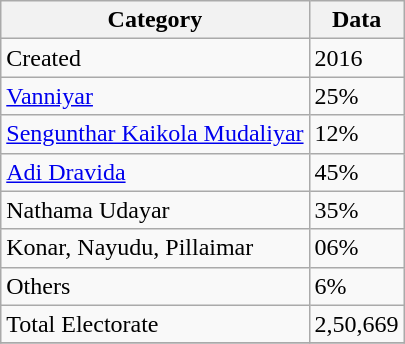<table class="wikitable" "width:300px">
<tr>
<th>Category</th>
<th>Data</th>
</tr>
<tr>
<td>Created</td>
<td>2016</td>
</tr>
<tr>
<td><a href='#'>Vanniyar</a></td>
<td>25%</td>
</tr>
<tr>
<td><a href='#'>Sengunthar Kaikola Mudaliyar</a></td>
<td>12%</td>
</tr>
<tr>
<td><a href='#'>Adi Dravida</a></td>
<td>45%</td>
</tr>
<tr>
<td>Nathama Udayar</td>
<td>35%</td>
</tr>
<tr>
<td>Konar, Nayudu, Pillaimar</td>
<td>06%</td>
</tr>
<tr>
<td>Others</td>
<td>6%</td>
</tr>
<tr>
<td>Total Electorate</td>
<td>2,50,669</td>
</tr>
<tr>
</tr>
</table>
